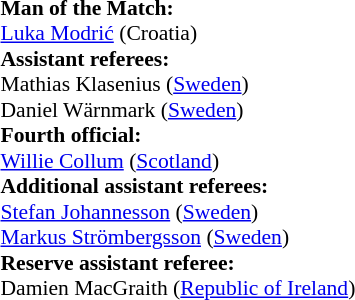<table style="width:100%; font-size:90%;">
<tr>
<td><br><strong>Man of the Match:</strong>
<br><a href='#'>Luka Modrić</a> (Croatia)<br><strong>Assistant referees:</strong>
<br>Mathias Klasenius (<a href='#'>Sweden</a>)
<br>Daniel Wärnmark (<a href='#'>Sweden</a>)
<br><strong>Fourth official:</strong>
<br><a href='#'>Willie Collum</a> (<a href='#'>Scotland</a>)
<br><strong>Additional assistant referees:</strong>
<br><a href='#'>Stefan Johannesson</a> (<a href='#'>Sweden</a>)
<br><a href='#'>Markus Strömbergsson</a> (<a href='#'>Sweden</a>)
<br><strong>Reserve assistant referee:</strong>
<br>Damien MacGraith (<a href='#'>Republic of Ireland</a>)</td>
</tr>
</table>
